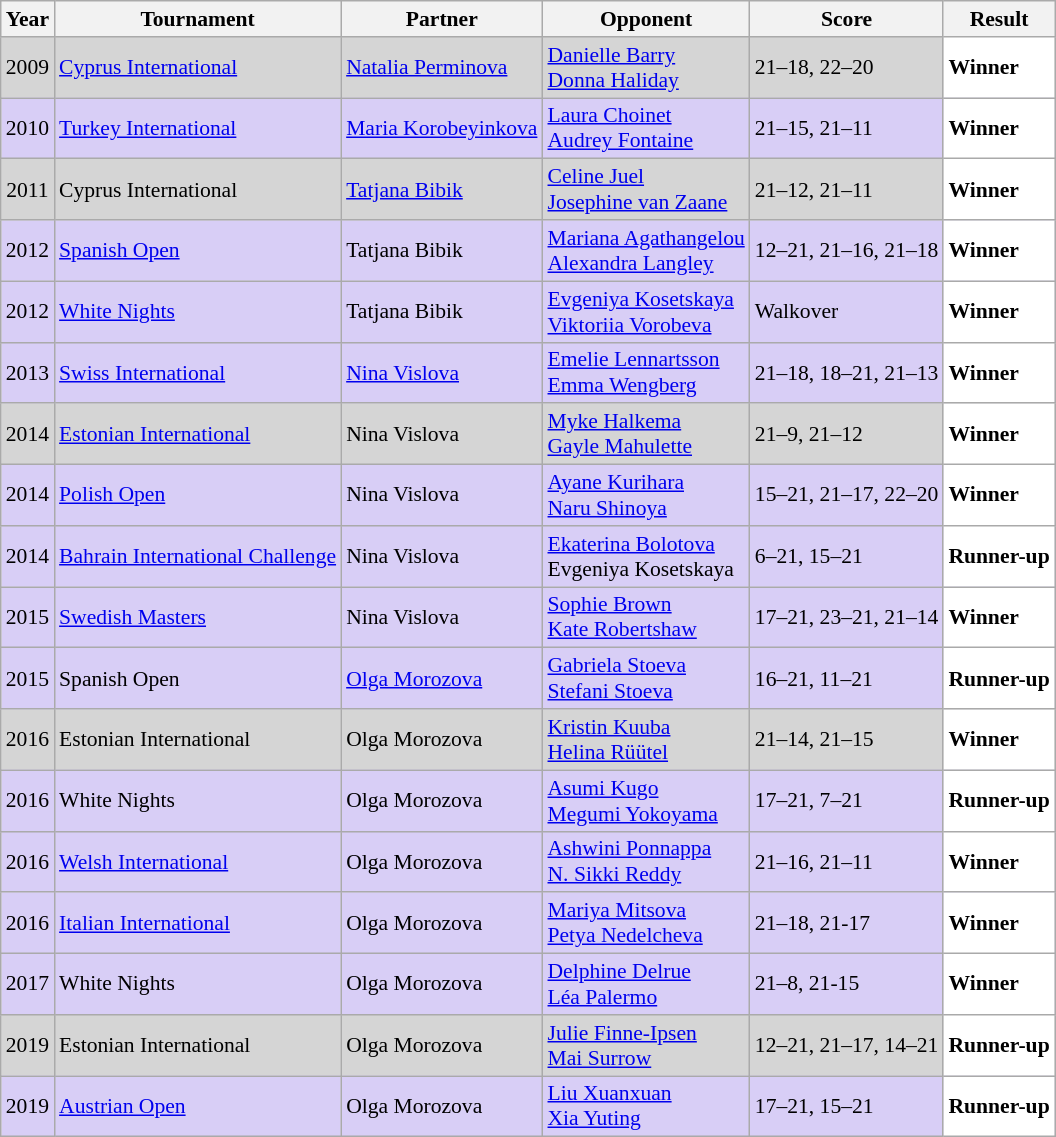<table class="sortable wikitable" style="font-size: 90%;">
<tr>
<th>Year</th>
<th>Tournament</th>
<th>Partner</th>
<th>Opponent</th>
<th>Score</th>
<th>Result</th>
</tr>
<tr style="background:#D5D5D5">
<td align="center">2009</td>
<td align="left"><a href='#'>Cyprus International</a></td>
<td align="left"> <a href='#'>Natalia Perminova</a></td>
<td align="left"> <a href='#'>Danielle Barry</a><br> <a href='#'>Donna Haliday</a></td>
<td align="left">21–18, 22–20</td>
<td style="text-align:left; background:white"> <strong>Winner</strong></td>
</tr>
<tr style="background:#D8CEF6">
<td align="center">2010</td>
<td align="left"><a href='#'>Turkey International</a></td>
<td align="left"> <a href='#'>Maria Korobeyinkova</a></td>
<td align="left"> <a href='#'>Laura Choinet</a><br> <a href='#'>Audrey Fontaine</a></td>
<td align="left">21–15, 21–11</td>
<td style="text-align:left; background:white"> <strong>Winner</strong></td>
</tr>
<tr style="background:#D5D5D5">
<td align="center">2011</td>
<td align="left">Cyprus International</td>
<td align="left"> <a href='#'>Tatjana Bibik</a></td>
<td align="left"> <a href='#'>Celine Juel</a><br> <a href='#'>Josephine van Zaane</a></td>
<td align="left">21–12, 21–11</td>
<td style="text-align:left; background:white"> <strong>Winner</strong></td>
</tr>
<tr style="background:#D8CEF6">
<td align="center">2012</td>
<td align="left"><a href='#'>Spanish Open</a></td>
<td align="left"> Tatjana Bibik</td>
<td align="left"> <a href='#'>Mariana Agathangelou</a><br> <a href='#'>Alexandra Langley</a></td>
<td align="left">12–21, 21–16, 21–18</td>
<td style="text-align:left; background:white"> <strong>Winner</strong></td>
</tr>
<tr style="background:#D8CEF6">
<td align="center">2012</td>
<td align="left"><a href='#'>White Nights</a></td>
<td align="left"> Tatjana Bibik</td>
<td align="left"> <a href='#'>Evgeniya Kosetskaya</a><br> <a href='#'>Viktoriia Vorobeva</a></td>
<td align="left">Walkover</td>
<td style="text-align:left; background:white"> <strong>Winner</strong></td>
</tr>
<tr style="background:#D8CEF6">
<td align="center">2013</td>
<td align="left"><a href='#'>Swiss International</a></td>
<td align="left"> <a href='#'>Nina Vislova</a></td>
<td align="left"> <a href='#'>Emelie Lennartsson</a><br> <a href='#'>Emma Wengberg</a></td>
<td align="left">21–18, 18–21, 21–13</td>
<td style="text-align:left; background:white"> <strong>Winner</strong></td>
</tr>
<tr style="background:#D5D5D5">
<td align="center">2014</td>
<td align="left"><a href='#'>Estonian International</a></td>
<td align="left"> Nina Vislova</td>
<td align="left"> <a href='#'>Myke Halkema</a><br> <a href='#'>Gayle Mahulette</a></td>
<td align="left">21–9, 21–12</td>
<td style="text-align:left; background:white"> <strong>Winner</strong></td>
</tr>
<tr style="background:#D8CEF6">
<td align="center">2014</td>
<td align="left"><a href='#'>Polish Open</a></td>
<td align="left"> Nina Vislova</td>
<td align="left"> <a href='#'>Ayane Kurihara</a><br> <a href='#'>Naru Shinoya</a></td>
<td align="left">15–21, 21–17, 22–20</td>
<td style="text-align:left; background:white"> <strong>Winner</strong></td>
</tr>
<tr style="background:#D8CEF6">
<td align="center">2014</td>
<td align="left"><a href='#'>Bahrain International Challenge</a></td>
<td align="left"> Nina Vislova</td>
<td align="left"> <a href='#'>Ekaterina Bolotova</a><br> Evgeniya Kosetskaya</td>
<td align="left">6–21, 15–21</td>
<td style="text-align:left; background:white"> <strong>Runner-up</strong></td>
</tr>
<tr style="background:#D8CEF6">
<td align="center">2015</td>
<td align="left"><a href='#'>Swedish Masters</a></td>
<td align="left"> Nina Vislova</td>
<td align="left"> <a href='#'>Sophie Brown</a><br> <a href='#'>Kate Robertshaw</a></td>
<td align="left">17–21, 23–21, 21–14</td>
<td style="text-align:left; background:white"> <strong>Winner</strong></td>
</tr>
<tr style="background:#D8CEF6">
<td align="center">2015</td>
<td align="left">Spanish Open</td>
<td align="left"> <a href='#'>Olga Morozova</a></td>
<td align="left"> <a href='#'>Gabriela Stoeva</a><br> <a href='#'>Stefani Stoeva</a></td>
<td align="left">16–21, 11–21</td>
<td style="text-align:left; background:white"> <strong>Runner-up</strong></td>
</tr>
<tr style="background:#D5D5D5">
<td align="center">2016</td>
<td align="left">Estonian International</td>
<td align="left"> Olga Morozova</td>
<td align="left"> <a href='#'>Kristin Kuuba</a><br> <a href='#'>Helina Rüütel</a></td>
<td align="left">21–14, 21–15</td>
<td style="text-align:left; background:white"> <strong>Winner</strong></td>
</tr>
<tr style="background:#D8CEF6">
<td align="center">2016</td>
<td align="left">White Nights</td>
<td align="left"> Olga Morozova</td>
<td align="left"> <a href='#'>Asumi Kugo</a><br> <a href='#'>Megumi Yokoyama</a></td>
<td align="left">17–21, 7–21</td>
<td style="text-align:left; background:white"> <strong>Runner-up</strong></td>
</tr>
<tr style="background:#D8CEF6">
<td align="center">2016</td>
<td align="left"><a href='#'>Welsh International</a></td>
<td align="left"> Olga Morozova</td>
<td align="left"> <a href='#'>Ashwini Ponnappa</a><br> <a href='#'>N. Sikki Reddy</a></td>
<td align="left">21–16, 21–11</td>
<td style="text-align:left; background:white"> <strong>Winner</strong></td>
</tr>
<tr style="background:#D8CEF6">
<td align="center">2016</td>
<td align="left"><a href='#'>Italian International</a></td>
<td align="left"> Olga Morozova</td>
<td align="left"> <a href='#'>Mariya Mitsova</a><br> <a href='#'>Petya Nedelcheva</a></td>
<td align="left">21–18, 21-17</td>
<td style="text-align:left; background:white"> <strong>Winner</strong></td>
</tr>
<tr style="background:#D8CEF6">
<td align="center">2017</td>
<td align="left">White Nights</td>
<td align="left"> Olga Morozova</td>
<td align="left"> <a href='#'>Delphine Delrue</a><br> <a href='#'>Léa Palermo</a></td>
<td align="left">21–8, 21-15</td>
<td style="text-align:left; background:white"> <strong>Winner</strong></td>
</tr>
<tr style="background:#D5D5D5">
<td align="center">2019</td>
<td align="left">Estonian International</td>
<td align="left"> Olga Morozova</td>
<td align="left"> <a href='#'>Julie Finne-Ipsen</a><br> <a href='#'>Mai Surrow</a></td>
<td align="left">12–21, 21–17, 14–21</td>
<td style="text-align:left; background:white"> <strong>Runner-up</strong></td>
</tr>
<tr style="background:#D8CEF6">
<td align="center">2019</td>
<td align="left"><a href='#'>Austrian Open</a></td>
<td align="left"> Olga Morozova</td>
<td align="left"> <a href='#'>Liu Xuanxuan</a><br> <a href='#'>Xia Yuting</a></td>
<td align="left">17–21, 15–21</td>
<td style="text-align:left; background:white"> <strong>Runner-up</strong></td>
</tr>
</table>
